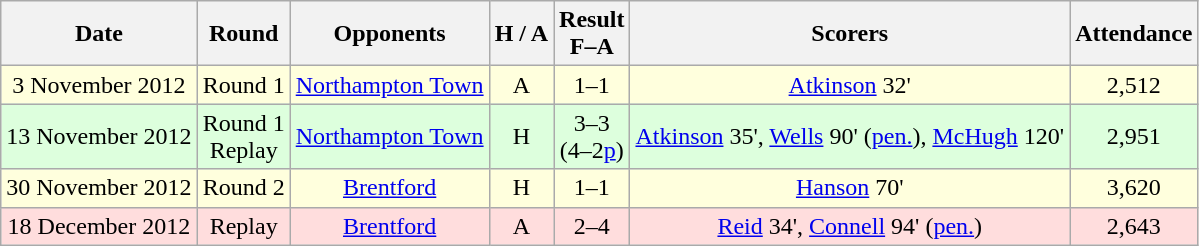<table class="wikitable" style="text-align:center">
<tr>
<th>Date</th>
<th>Round</th>
<th>Opponents</th>
<th>H / A</th>
<th>Result<br>F–A</th>
<th>Scorers</th>
<th>Attendance</th>
</tr>
<tr bgcolor="#ffffdd">
<td>3 November 2012</td>
<td>Round 1</td>
<td><a href='#'>Northampton Town</a></td>
<td>A</td>
<td>1–1</td>
<td><a href='#'>Atkinson</a> 32'</td>
<td>2,512</td>
</tr>
<tr bgcolor="#ddffdd">
<td>13 November 2012</td>
<td>Round 1<br>Replay</td>
<td><a href='#'>Northampton Town</a></td>
<td>H</td>
<td>3–3<br>(4–2<a href='#'>p</a>)</td>
<td><a href='#'>Atkinson</a> 35', <a href='#'>Wells</a> 90' (<a href='#'>pen.</a>), <a href='#'>McHugh</a> 120'</td>
<td>2,951</td>
</tr>
<tr bgcolor="#ffffdd">
<td>30 November 2012</td>
<td>Round 2</td>
<td><a href='#'>Brentford</a></td>
<td>H</td>
<td>1–1</td>
<td><a href='#'>Hanson</a> 70'</td>
<td>3,620</td>
</tr>
<tr bgcolor="#ffdddd">
<td>18 December 2012</td>
<td>Replay</td>
<td><a href='#'>Brentford</a></td>
<td>A</td>
<td>2–4<br> </td>
<td><a href='#'>Reid</a> 34', <a href='#'>Connell</a> 94' (<a href='#'>pen.</a>)</td>
<td>2,643</td>
</tr>
</table>
